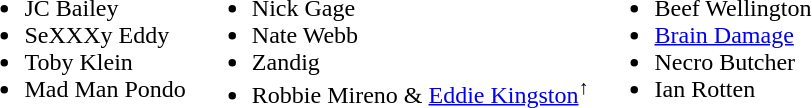<table>
<tr>
<td valign=top><br><ul><li>JC Bailey</li><li>SeXXXy Eddy</li><li>Toby Klein</li><li>Mad Man Pondo</li></ul></td>
<td valign=top><br><ul><li>Nick Gage</li><li>Nate Webb</li><li>Zandig</li><li>Robbie Mireno & <a href='#'>Eddie Kingston</a><sup>↑</sup></li></ul></td>
<td valign=top><br><ul><li>Beef Wellington</li><li><a href='#'>Brain Damage</a></li><li>Necro Butcher</li><li>Ian Rotten</li></ul></td>
</tr>
</table>
